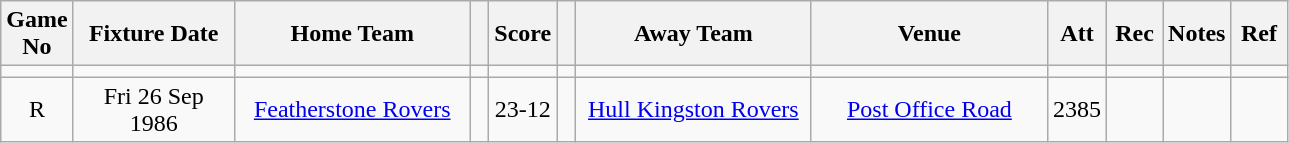<table class="wikitable" style="text-align:center;">
<tr>
<th width=20 abbr="No">Game No</th>
<th width=100 abbr="Date">Fixture Date</th>
<th width=150 abbr="Home Team">Home Team</th>
<th width=5 abbr="space"></th>
<th width=20 abbr="Score">Score</th>
<th width=5 abbr="space"></th>
<th width=150 abbr="Away Team">Away Team</th>
<th width=150 abbr="Venue">Venue</th>
<th width=30 abbr="Att">Att</th>
<th width=30 abbr="Rec">Rec</th>
<th width=20 abbr="Notes">Notes</th>
<th width=30 abbr="Ref">Ref</th>
</tr>
<tr>
<td></td>
<td></td>
<td></td>
<td></td>
<td></td>
<td></td>
<td></td>
<td></td>
<td></td>
<td></td>
<td></td>
<td></td>
</tr>
<tr>
<td>R</td>
<td>Fri 26 Sep 1986</td>
<td><a href='#'>Featherstone Rovers</a></td>
<td></td>
<td>23-12</td>
<td></td>
<td><a href='#'>Hull Kingston Rovers</a></td>
<td><a href='#'>Post Office Road</a></td>
<td>2385</td>
<td></td>
<td></td>
<td></td>
</tr>
</table>
